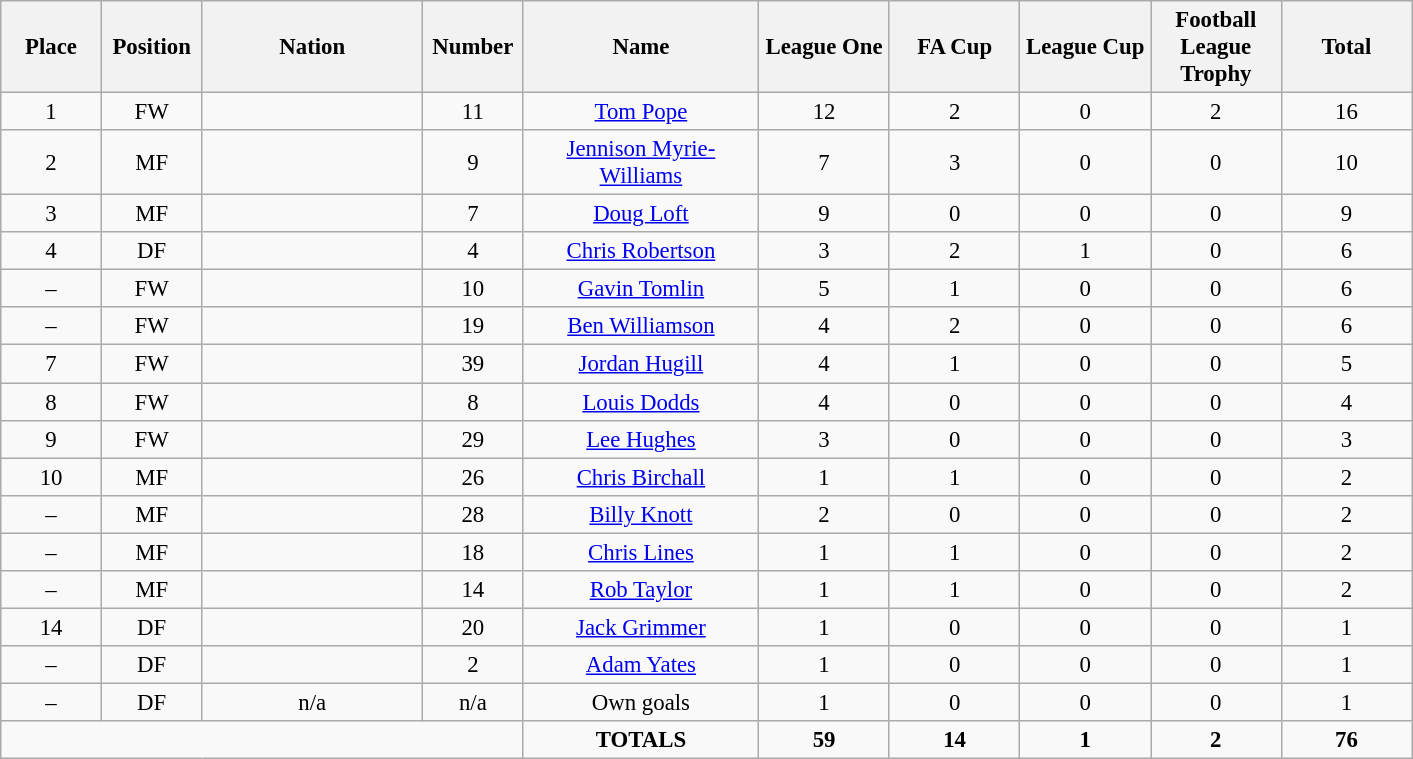<table class="wikitable" style="font-size: 95%; text-align: center;">
<tr>
<th width=60>Place</th>
<th width=60>Position</th>
<th width=140>Nation</th>
<th width=60>Number</th>
<th width=150>Name</th>
<th width=80>League One</th>
<th width=80>FA Cup</th>
<th width=80>League Cup</th>
<th width=80>Football League Trophy</th>
<th width=80>Total</th>
</tr>
<tr>
<td>1</td>
<td>FW</td>
<td></td>
<td>11</td>
<td><a href='#'>Tom Pope</a></td>
<td>12</td>
<td>2</td>
<td>0</td>
<td>2</td>
<td>16</td>
</tr>
<tr>
<td>2</td>
<td>MF</td>
<td></td>
<td>9</td>
<td><a href='#'>Jennison Myrie-Williams</a></td>
<td>7</td>
<td>3</td>
<td>0</td>
<td>0</td>
<td>10</td>
</tr>
<tr>
<td>3</td>
<td>MF</td>
<td></td>
<td>7</td>
<td><a href='#'>Doug Loft</a></td>
<td>9</td>
<td>0</td>
<td>0</td>
<td>0</td>
<td>9</td>
</tr>
<tr>
<td>4</td>
<td>DF</td>
<td></td>
<td>4</td>
<td><a href='#'>Chris Robertson</a></td>
<td>3</td>
<td>2</td>
<td>1</td>
<td>0</td>
<td>6</td>
</tr>
<tr>
<td>–</td>
<td>FW</td>
<td></td>
<td>10</td>
<td><a href='#'>Gavin Tomlin</a></td>
<td>5</td>
<td>1</td>
<td>0</td>
<td>0</td>
<td>6</td>
</tr>
<tr>
<td>–</td>
<td>FW</td>
<td></td>
<td>19</td>
<td><a href='#'>Ben Williamson</a></td>
<td>4</td>
<td>2</td>
<td>0</td>
<td>0</td>
<td>6</td>
</tr>
<tr>
<td>7</td>
<td>FW</td>
<td></td>
<td>39</td>
<td><a href='#'>Jordan Hugill</a></td>
<td>4</td>
<td>1</td>
<td>0</td>
<td>0</td>
<td>5</td>
</tr>
<tr>
<td>8</td>
<td>FW</td>
<td></td>
<td>8</td>
<td><a href='#'>Louis Dodds</a></td>
<td>4</td>
<td>0</td>
<td>0</td>
<td>0</td>
<td>4</td>
</tr>
<tr>
<td>9</td>
<td>FW</td>
<td></td>
<td>29</td>
<td><a href='#'>Lee Hughes</a></td>
<td>3</td>
<td>0</td>
<td>0</td>
<td>0</td>
<td>3</td>
</tr>
<tr>
<td>10</td>
<td>MF</td>
<td></td>
<td>26</td>
<td><a href='#'>Chris Birchall</a></td>
<td>1</td>
<td>1</td>
<td>0</td>
<td>0</td>
<td>2</td>
</tr>
<tr>
<td>–</td>
<td>MF</td>
<td></td>
<td>28</td>
<td><a href='#'>Billy Knott</a></td>
<td>2</td>
<td>0</td>
<td>0</td>
<td>0</td>
<td>2</td>
</tr>
<tr>
<td>–</td>
<td>MF</td>
<td></td>
<td>18</td>
<td><a href='#'>Chris Lines</a></td>
<td>1</td>
<td>1</td>
<td>0</td>
<td>0</td>
<td>2</td>
</tr>
<tr>
<td>–</td>
<td>MF</td>
<td></td>
<td>14</td>
<td><a href='#'>Rob Taylor</a></td>
<td>1</td>
<td>1</td>
<td>0</td>
<td>0</td>
<td>2</td>
</tr>
<tr>
<td>14</td>
<td>DF</td>
<td></td>
<td>20</td>
<td><a href='#'>Jack Grimmer</a></td>
<td>1</td>
<td>0</td>
<td>0</td>
<td>0</td>
<td>1</td>
</tr>
<tr>
<td>–</td>
<td>DF</td>
<td></td>
<td>2</td>
<td><a href='#'>Adam Yates</a></td>
<td>1</td>
<td>0</td>
<td>0</td>
<td>0</td>
<td>1</td>
</tr>
<tr>
<td>–</td>
<td>DF</td>
<td>n/a</td>
<td>n/a</td>
<td>Own goals</td>
<td>1</td>
<td>0</td>
<td>0</td>
<td>0</td>
<td>1</td>
</tr>
<tr>
<td colspan="4"></td>
<td><strong>TOTALS</strong></td>
<td><strong>59</strong></td>
<td><strong>14</strong></td>
<td><strong>1</strong></td>
<td><strong>2</strong></td>
<td><strong>76</strong></td>
</tr>
</table>
